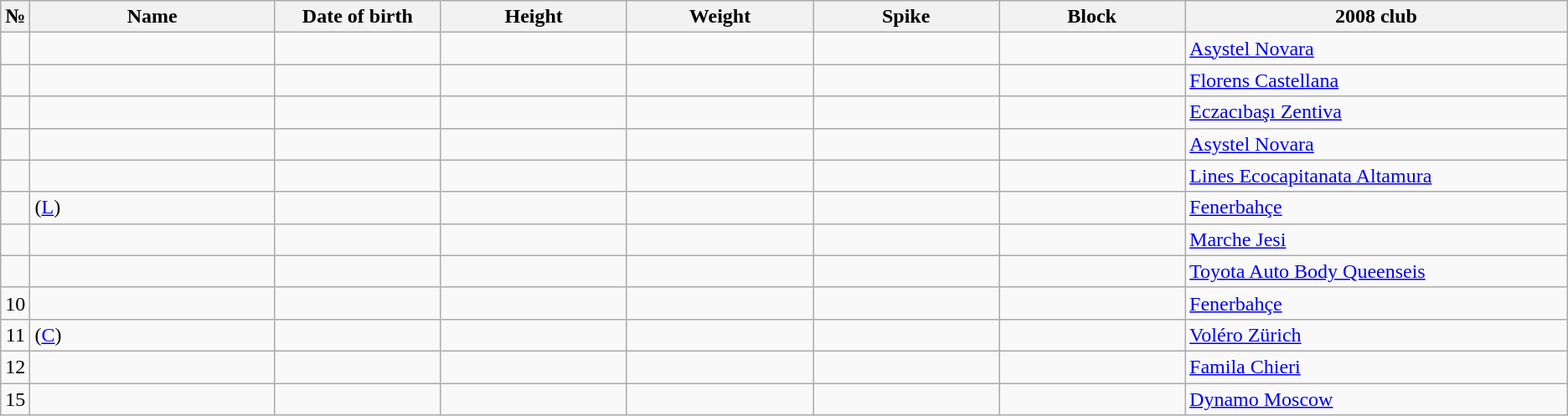<table class="wikitable sortable" style="font-size:100%; text-align:center;">
<tr>
<th>№</th>
<th style="width:12em">Name</th>
<th style="width:8em">Date of birth</th>
<th style="width:9em">Height</th>
<th style="width:9em">Weight</th>
<th style="width:9em">Spike</th>
<th style="width:9em">Block</th>
<th style="width:19em">2008 club</th>
</tr>
<tr>
<td></td>
<td style="text-align:left;"></td>
<td style="text-align:right;"></td>
<td></td>
<td></td>
<td></td>
<td></td>
<td style="text-align:left;"> <a href='#'>Asystel Novara</a></td>
</tr>
<tr>
<td></td>
<td style="text-align:left;"></td>
<td style="text-align:right;"></td>
<td></td>
<td></td>
<td></td>
<td></td>
<td style="text-align:left;"> <a href='#'>Florens Castellana</a></td>
</tr>
<tr>
<td></td>
<td style="text-align:left;"></td>
<td style="text-align:right;"></td>
<td></td>
<td></td>
<td></td>
<td></td>
<td style="text-align:left;"> <a href='#'>Eczacıbaşı Zentiva</a></td>
</tr>
<tr>
<td></td>
<td style="text-align:left;"></td>
<td style="text-align:right;"></td>
<td></td>
<td></td>
<td></td>
<td></td>
<td style="text-align:left;"> <a href='#'>Asystel Novara</a></td>
</tr>
<tr>
<td></td>
<td style="text-align:left;"></td>
<td style="text-align:right;"></td>
<td></td>
<td></td>
<td></td>
<td></td>
<td style="text-align:left;"> <a href='#'>Lines Ecocapitanata Altamura</a></td>
</tr>
<tr>
<td></td>
<td style="text-align:left;"> (<a href='#'>L</a>)</td>
<td style="text-align:right;"></td>
<td></td>
<td></td>
<td></td>
<td></td>
<td style="text-align:left;"> <a href='#'>Fenerbahçe</a></td>
</tr>
<tr>
<td></td>
<td style="text-align:left;"></td>
<td style="text-align:right;"></td>
<td></td>
<td></td>
<td></td>
<td></td>
<td style="text-align:left;"> <a href='#'>Marche Jesi</a></td>
</tr>
<tr>
<td></td>
<td style="text-align:left;"></td>
<td style="text-align:right;"></td>
<td></td>
<td></td>
<td></td>
<td></td>
<td style="text-align:left;"> <a href='#'>Toyota Auto Body Queenseis</a></td>
</tr>
<tr>
<td>10</td>
<td style="text-align:left;"></td>
<td style="text-align:right;"></td>
<td></td>
<td></td>
<td></td>
<td></td>
<td style="text-align:left;"> <a href='#'>Fenerbahçe</a></td>
</tr>
<tr>
<td>11</td>
<td style="text-align:left;"> (<a href='#'>C</a>)</td>
<td style="text-align:right;"></td>
<td></td>
<td></td>
<td></td>
<td></td>
<td style="text-align:left;"> <a href='#'>Voléro Zürich</a></td>
</tr>
<tr>
<td>12</td>
<td style="text-align:left;"></td>
<td style="text-align:right;"></td>
<td></td>
<td></td>
<td></td>
<td></td>
<td style="text-align:left;"> <a href='#'>Famila Chieri</a></td>
</tr>
<tr>
<td>15</td>
<td style="text-align:left;"></td>
<td style="text-align:right;"></td>
<td></td>
<td></td>
<td></td>
<td></td>
<td style="text-align:left;"> <a href='#'>Dynamo Moscow</a></td>
</tr>
</table>
